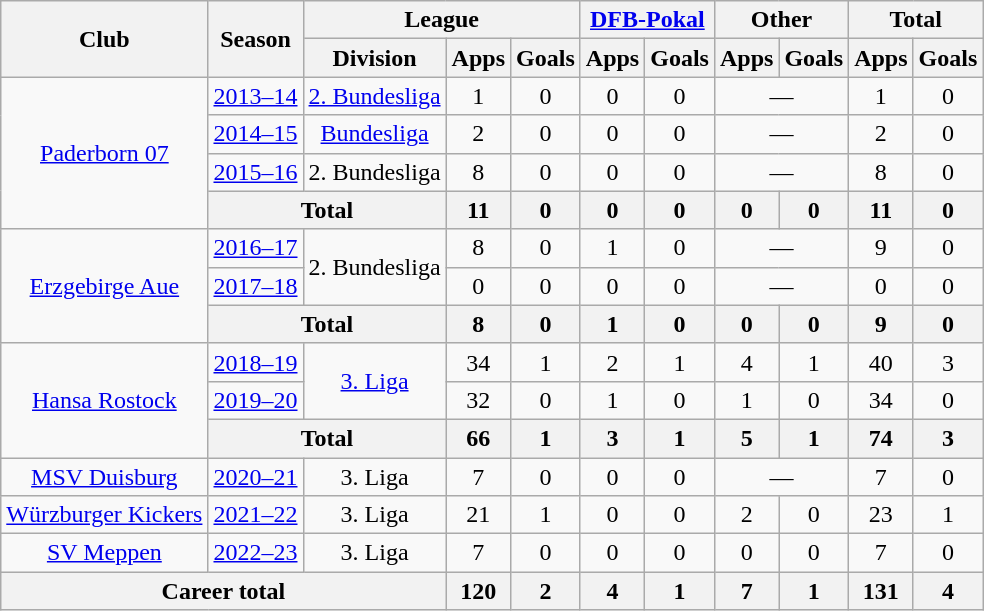<table class="wikitable" style="text-align:center">
<tr>
<th rowspan="2">Club</th>
<th rowspan="2">Season</th>
<th colspan="3">League</th>
<th colspan="2"><a href='#'>DFB-Pokal</a></th>
<th colspan="2">Other</th>
<th colspan="2">Total</th>
</tr>
<tr>
<th>Division</th>
<th>Apps</th>
<th>Goals</th>
<th>Apps</th>
<th>Goals</th>
<th>Apps</th>
<th>Goals</th>
<th>Apps</th>
<th>Goals</th>
</tr>
<tr>
<td rowspan="4"><a href='#'>Paderborn 07</a></td>
<td><a href='#'>2013–14</a></td>
<td><a href='#'>2. Bundesliga</a></td>
<td>1</td>
<td>0</td>
<td>0</td>
<td>0</td>
<td colspan="2">—</td>
<td>1</td>
<td>0</td>
</tr>
<tr>
<td><a href='#'>2014–15</a></td>
<td><a href='#'>Bundesliga</a></td>
<td>2</td>
<td>0</td>
<td>0</td>
<td>0</td>
<td colspan="2">—</td>
<td>2</td>
<td>0</td>
</tr>
<tr>
<td><a href='#'>2015–16</a></td>
<td>2. Bundesliga</td>
<td>8</td>
<td>0</td>
<td>0</td>
<td>0</td>
<td colspan="2">—</td>
<td>8</td>
<td>0</td>
</tr>
<tr>
<th colspan="2">Total</th>
<th>11</th>
<th>0</th>
<th>0</th>
<th>0</th>
<th>0</th>
<th>0</th>
<th>11</th>
<th>0</th>
</tr>
<tr>
<td rowspan="3"><a href='#'>Erzgebirge Aue</a></td>
<td><a href='#'>2016–17</a></td>
<td rowspan="2">2. Bundesliga</td>
<td>8</td>
<td>0</td>
<td>1</td>
<td>0</td>
<td colspan="2">—</td>
<td>9</td>
<td>0</td>
</tr>
<tr>
<td><a href='#'>2017–18</a></td>
<td>0</td>
<td>0</td>
<td>0</td>
<td>0</td>
<td colspan="2">—</td>
<td>0</td>
<td>0</td>
</tr>
<tr>
<th colspan="2">Total</th>
<th>8</th>
<th>0</th>
<th>1</th>
<th>0</th>
<th>0</th>
<th>0</th>
<th>9</th>
<th>0</th>
</tr>
<tr>
<td rowspan="3"><a href='#'>Hansa Rostock</a></td>
<td><a href='#'>2018–19</a></td>
<td rowspan="2"><a href='#'>3. Liga</a></td>
<td>34</td>
<td>1</td>
<td>2</td>
<td>1</td>
<td>4</td>
<td>1</td>
<td>40</td>
<td>3</td>
</tr>
<tr>
<td><a href='#'>2019–20</a></td>
<td>32</td>
<td>0</td>
<td>1</td>
<td>0</td>
<td>1</td>
<td>0</td>
<td>34</td>
<td>0</td>
</tr>
<tr>
<th colspan="2">Total</th>
<th>66</th>
<th>1</th>
<th>3</th>
<th>1</th>
<th>5</th>
<th>1</th>
<th>74</th>
<th>3</th>
</tr>
<tr>
<td><a href='#'>MSV Duisburg</a></td>
<td><a href='#'>2020–21</a></td>
<td>3. Liga</td>
<td>7</td>
<td>0</td>
<td>0</td>
<td>0</td>
<td colspan="2">—</td>
<td>7</td>
<td>0</td>
</tr>
<tr>
<td><a href='#'>Würzburger Kickers</a></td>
<td><a href='#'>2021–22</a></td>
<td>3. Liga</td>
<td>21</td>
<td>1</td>
<td>0</td>
<td>0</td>
<td>2</td>
<td>0</td>
<td>23</td>
<td>1</td>
</tr>
<tr>
<td><a href='#'>SV Meppen</a></td>
<td><a href='#'>2022–23</a></td>
<td>3. Liga</td>
<td>7</td>
<td>0</td>
<td>0</td>
<td>0</td>
<td>0</td>
<td>0</td>
<td>7</td>
<td>0</td>
</tr>
<tr>
<th colspan="3">Career total</th>
<th>120</th>
<th>2</th>
<th>4</th>
<th>1</th>
<th>7</th>
<th>1</th>
<th>131</th>
<th>4</th>
</tr>
</table>
